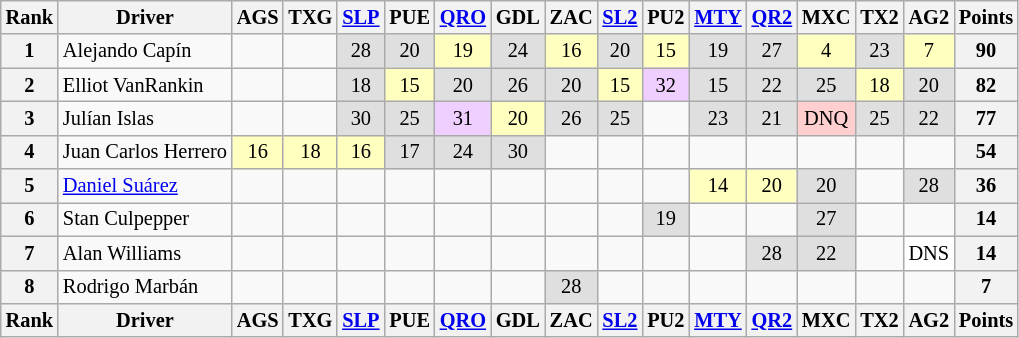<table class="wikitable" style="font-size:85%; text-align:center;">
<tr>
<th>Rank</th>
<th>Driver</th>
<th>AGS</th>
<th>TXG</th>
<th><a href='#'>SLP</a></th>
<th>PUE</th>
<th><a href='#'>QRO</a></th>
<th>GDL</th>
<th>ZAC</th>
<th><a href='#'>SL2</a></th>
<th>PU2</th>
<th><a href='#'>MTY</a></th>
<th><a href='#'>QR2</a></th>
<th>MXC</th>
<th>TX2</th>
<th>AG2</th>
<th>Points</th>
</tr>
<tr>
<th>1</th>
<td align="left">Alejando Capín</td>
<td></td>
<td></td>
<td style="background:#DFDFDF;">28</td>
<td style="background:#DFDFDF;">20</td>
<td style="background:#FFFFBF;">19</td>
<td style="background:#DFDFDF;">24</td>
<td style="background:#FFFFBF;">16</td>
<td style="background:#DFDFDF;">20</td>
<td style="background:#FFFFBF;">15</td>
<td style="background:#DFDFDF;">19</td>
<td style="background:#DFDFDF;">27</td>
<td style="background:#FFFFBF;">4</td>
<td style="background:#DFDFDF;">23</td>
<td style="background:#FFFFBF;">7</td>
<th>90</th>
</tr>
<tr>
<th>2</th>
<td align="left">Elliot VanRankin</td>
<td></td>
<td></td>
<td style="background:#DFDFDF;">18</td>
<td style="background:#FFFFBF;">15</td>
<td style="background:#DFDFDF;">20</td>
<td style="background:#DFDFDF;">26</td>
<td style="background:#DFDFDF;">20</td>
<td style="background:#FFFFBF;">15</td>
<td style="background:#EFCFFF;">32</td>
<td style="background:#DFDFDF;">15</td>
<td style="background:#DFDFDF;">22</td>
<td style="background:#DFDFDF;">25</td>
<td style="background:#FFFFBF;">18</td>
<td style="background:#DFDFDF;">20</td>
<th>82</th>
</tr>
<tr>
<th>3</th>
<td align="left">Julían Islas</td>
<td></td>
<td></td>
<td style="background:#DFDFDF;">30</td>
<td style="background:#DFDFDF;">25</td>
<td style="background:#EFCFFF;">31</td>
<td style="background:#FFFFBF;">20</td>
<td style="background:#DFDFDF;">26</td>
<td style="background:#DFDFDF;">25</td>
<td></td>
<td style="background:#DFDFDF;">23</td>
<td style="background:#DFDFDF;">21</td>
<td style="background:#FFCFCF;">DNQ</td>
<td style="background:#DFDFDF;">25</td>
<td style="background:#DFDFDF;">22</td>
<th>77</th>
</tr>
<tr>
<th>4</th>
<td align="left">Juan Carlos Herrero</td>
<td style="background:#FFFFBF;">16</td>
<td style="background:#FFFFBF;">18</td>
<td style="background:#FFFFBF;">16</td>
<td style="background:#DFDFDF;">17</td>
<td style="background:#DFDFDF;">24</td>
<td style="background:#DFDFDF;">30</td>
<td></td>
<td></td>
<td></td>
<td></td>
<td></td>
<td></td>
<td></td>
<td></td>
<th>54</th>
</tr>
<tr>
<th>5</th>
<td align="left"><a href='#'>Daniel Suárez</a></td>
<td></td>
<td></td>
<td></td>
<td></td>
<td></td>
<td></td>
<td></td>
<td></td>
<td></td>
<td style="background:#FFFFBF;">14</td>
<td style="background:#FFFFBF;">20</td>
<td style="background:#DFDFDF;">20</td>
<td></td>
<td style="background:#DFDFDF;">28</td>
<th>36</th>
</tr>
<tr>
<th>6</th>
<td align="left">Stan Culpepper</td>
<td></td>
<td></td>
<td></td>
<td></td>
<td></td>
<td></td>
<td></td>
<td></td>
<td style="background:#DFDFDF;">19</td>
<td></td>
<td></td>
<td style="background:#DFDFDF;">27</td>
<td></td>
<td></td>
<th>14</th>
</tr>
<tr>
<th>7</th>
<td align="left">Alan Williams</td>
<td></td>
<td></td>
<td></td>
<td></td>
<td></td>
<td></td>
<td></td>
<td></td>
<td></td>
<td></td>
<td style="background:#DFDFDF;">28</td>
<td style="background:#DFDFDF;">22</td>
<td></td>
<td style="background:#FFFFFF;">DNS</td>
<th>14</th>
</tr>
<tr>
<th>8</th>
<td align="left">Rodrigo Marbán</td>
<td></td>
<td></td>
<td></td>
<td></td>
<td></td>
<td></td>
<td style="background:#DFDFDF;">28</td>
<td></td>
<td></td>
<td></td>
<td></td>
<td></td>
<td></td>
<td></td>
<th>7</th>
</tr>
<tr>
<th>Rank</th>
<th>Driver</th>
<th>AGS</th>
<th>TXG</th>
<th><a href='#'>SLP</a></th>
<th>PUE</th>
<th><a href='#'>QRO</a></th>
<th>GDL</th>
<th>ZAC</th>
<th><a href='#'>SL2</a></th>
<th>PU2</th>
<th><a href='#'>MTY</a></th>
<th><a href='#'>QR2</a></th>
<th>MXC</th>
<th>TX2</th>
<th>AG2</th>
<th>Points</th>
</tr>
</table>
